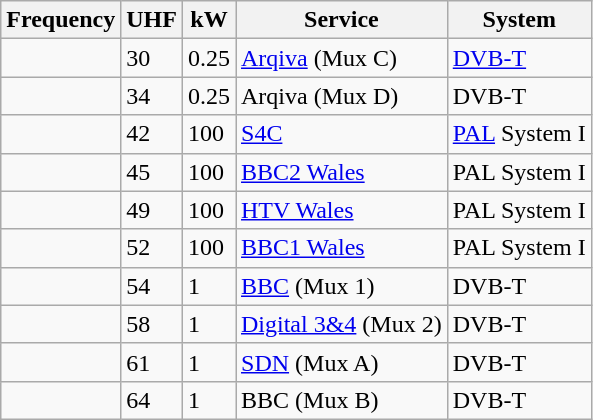<table class="wikitable sortable">
<tr>
<th>Frequency</th>
<th>UHF</th>
<th>kW</th>
<th>Service</th>
<th>System</th>
</tr>
<tr>
<td></td>
<td>30</td>
<td>0.25</td>
<td><a href='#'>Arqiva</a> (Mux C)</td>
<td><a href='#'>DVB-T</a></td>
</tr>
<tr>
<td></td>
<td>34</td>
<td>0.25</td>
<td>Arqiva (Mux D)</td>
<td>DVB-T</td>
</tr>
<tr>
<td></td>
<td>42</td>
<td>100</td>
<td><a href='#'>S4C</a></td>
<td><a href='#'>PAL</a> System I</td>
</tr>
<tr>
<td></td>
<td>45</td>
<td>100</td>
<td><a href='#'>BBC2 Wales</a></td>
<td>PAL System I</td>
</tr>
<tr>
<td></td>
<td>49</td>
<td>100</td>
<td><a href='#'>HTV Wales</a></td>
<td>PAL System I</td>
</tr>
<tr>
<td></td>
<td>52</td>
<td>100</td>
<td><a href='#'>BBC1 Wales</a></td>
<td>PAL System I</td>
</tr>
<tr>
<td></td>
<td>54</td>
<td>1</td>
<td><a href='#'>BBC</a> (Mux 1)</td>
<td>DVB-T</td>
</tr>
<tr>
<td></td>
<td>58</td>
<td>1</td>
<td><a href='#'>Digital 3&4</a> (Mux 2)</td>
<td>DVB-T</td>
</tr>
<tr>
<td></td>
<td>61</td>
<td>1</td>
<td><a href='#'>SDN</a> (Mux A)</td>
<td>DVB-T</td>
</tr>
<tr>
<td></td>
<td>64</td>
<td>1</td>
<td>BBC (Mux B)</td>
<td>DVB-T</td>
</tr>
</table>
